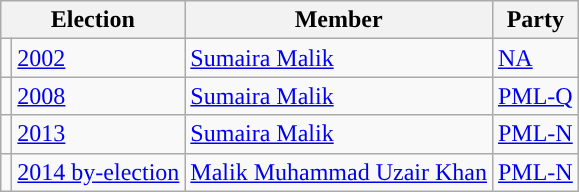<table class="wikitable">
<tr>
<th colspan="2">Election</th>
<th>Member</th>
<th>Party</th>
</tr>
<tr>
<td style="background-color: "></td>
<td><a href='#'>2002</a></td>
<td><a href='#'>Sumaira Malik</a></td>
<td><a href='#'>NA</a></td>
</tr>
<tr>
<td style="background-color: "></td>
<td><a href='#'>2008</a></td>
<td><a href='#'>Sumaira Malik</a></td>
<td><a href='#'>PML-Q</a></td>
</tr>
<tr>
<td style="background-color: "></td>
<td><a href='#'>2013</a></td>
<td><a href='#'>Sumaira Malik</a></td>
<td><a href='#'>PML-N</a></td>
</tr>
<tr>
<td style="background-color: "></td>
<td><a href='#'>2014 by-election</a></td>
<td><a href='#'>Malik Muhammad Uzair Khan</a></td>
<td><a href='#'>PML-N</a></td>
</tr>
</table>
